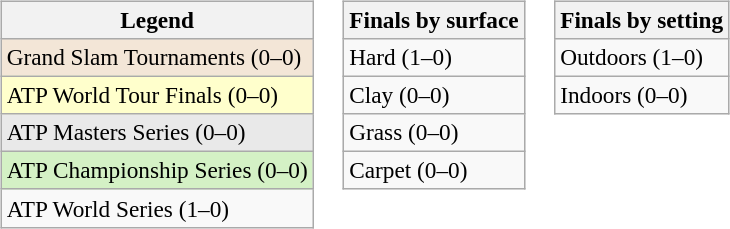<table>
<tr valign=top>
<td><br><table class=wikitable style=font-size:97%>
<tr>
<th>Legend</th>
</tr>
<tr style="background:#f3e6d7;">
<td>Grand Slam Tournaments (0–0)</td>
</tr>
<tr style="background:#ffc;">
<td>ATP World Tour Finals (0–0)</td>
</tr>
<tr style="background:#e9e9e9;">
<td>ATP Masters Series (0–0)</td>
</tr>
<tr style="background:#d4f1c5;">
<td>ATP Championship Series (0–0)</td>
</tr>
<tr>
<td>ATP World Series (1–0)</td>
</tr>
</table>
</td>
<td><br><table class=wikitable style=font-size:97%>
<tr>
<th>Finals by surface</th>
</tr>
<tr>
<td>Hard (1–0)</td>
</tr>
<tr>
<td>Clay (0–0)</td>
</tr>
<tr>
<td>Grass (0–0)</td>
</tr>
<tr>
<td>Carpet (0–0)</td>
</tr>
</table>
</td>
<td><br><table class=wikitable style=font-size:97%>
<tr>
<th>Finals by setting</th>
</tr>
<tr>
<td>Outdoors (1–0)</td>
</tr>
<tr>
<td>Indoors (0–0)</td>
</tr>
</table>
</td>
</tr>
</table>
